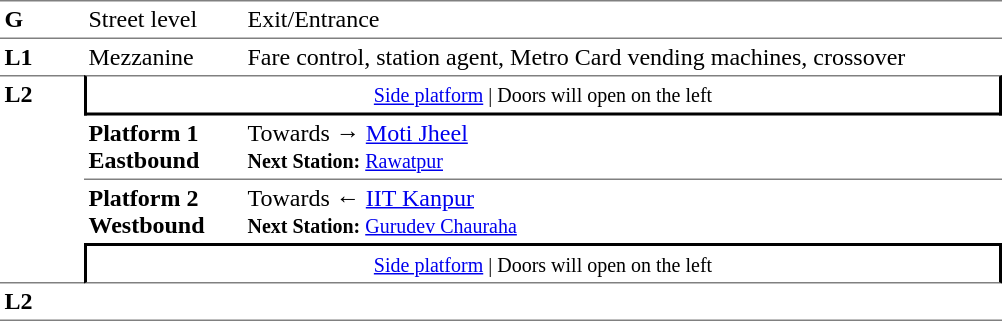<table table border=0 cellspacing=0 cellpadding=3>
<tr>
<td style="border-bottom:solid 1px gray;border-top:solid 1px gray;" width=50 valign=top><strong>G</strong></td>
<td style="border-top:solid 1px gray;border-bottom:solid 1px gray;" width=100 valign=top>Street level</td>
<td style="border-top:solid 1px gray;border-bottom:solid 1px gray;" width=500 valign=top>Exit/Entrance</td>
</tr>
<tr>
<td valign=top><strong>L1</strong></td>
<td valign=top>Mezzanine</td>
<td valign=top>Fare control, station agent, Metro Card vending machines, crossover<br></td>
</tr>
<tr>
<td style="border-top:solid 1px gray;border-bottom:solid 1px gray;" width=50 rowspan=4 valign=top><strong>L2</strong></td>
<td style="border-top:solid 1px gray;border-right:solid 2px black;border-left:solid 2px black;border-bottom:solid 2px black;text-align:center;" colspan=2><small><a href='#'>Side platform</a> | Doors will open on the left </small></td>
</tr>
<tr>
<td style="border-bottom:solid 1px gray;" width=100><span><strong>Platform 1</strong><br><strong>Eastbound</strong></span></td>
<td style="border-bottom:solid 1px gray;" width=500>Towards → <a href='#'>Moti Jheel</a><br><small><strong>Next Station:</strong> <a href='#'>Rawatpur</a></small></td>
</tr>
<tr>
<td><span><strong>Platform 2</strong><br><strong>Westbound</strong></span></td>
<td>Towards ← <a href='#'>IIT Kanpur</a><br><small><strong>Next Station:</strong> <a href='#'>Gurudev Chauraha</a></small></td>
</tr>
<tr>
<td style="border-top:solid 2px black;border-right:solid 2px black;border-left:solid 2px black;border-bottom:solid 1px gray;" colspan=2  align=center><small><a href='#'>Side platform</a> | Doors will open on the left </small></td>
</tr>
<tr>
<td style="border-bottom:solid 1px gray;" width=50 rowspan=2 valign=top><strong>L2</strong></td>
<td style="border-bottom:solid 1px gray;" width=100></td>
<td style="border-bottom:solid 1px gray;" width=500></td>
</tr>
<tr>
</tr>
</table>
